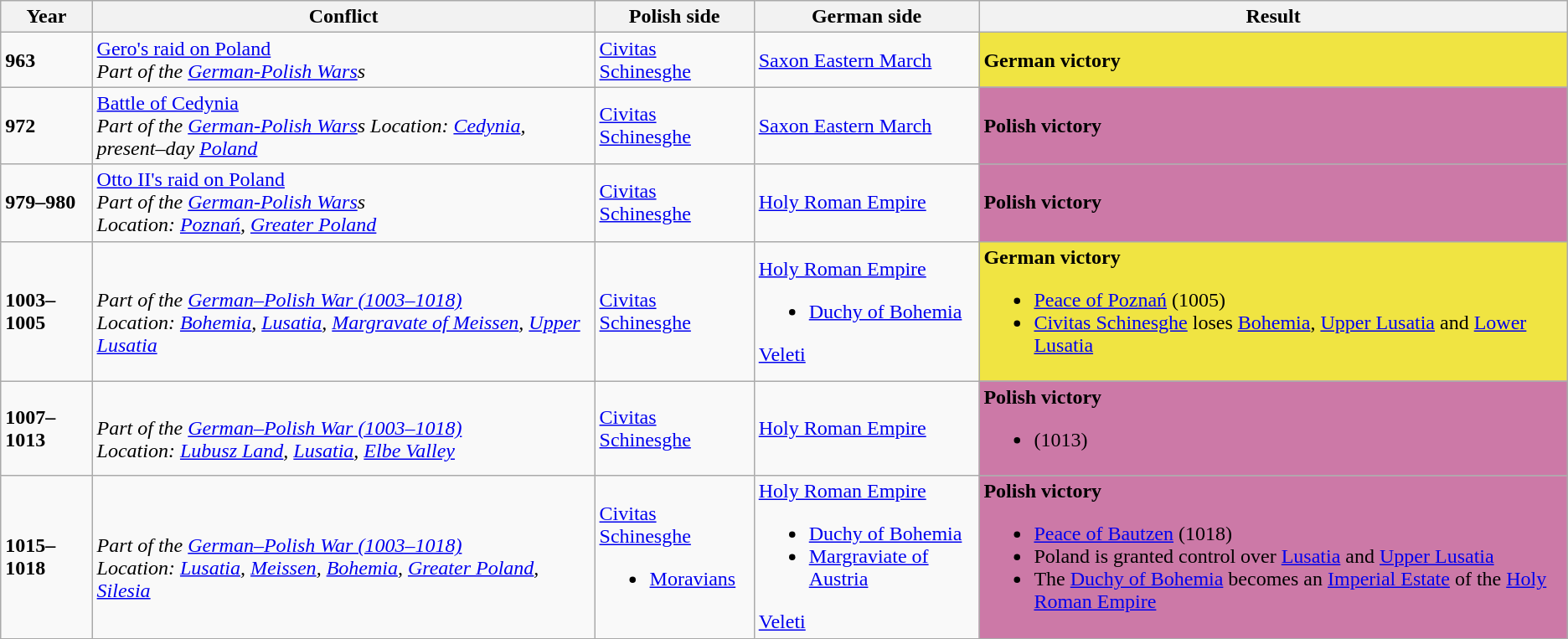<table class="wikitable">
<tr>
<th>Year</th>
<th>Conflict</th>
<th>Polish side</th>
<th>German side</th>
<th>Result</th>
</tr>
<tr>
<td><strong>963</strong></td>
<td><a href='#'>Gero's raid on Poland</a><br><em>Part of the <a href='#'>German-Polish Wars</a>s</em></td>
<td><a href='#'>Civitas Schinesghe</a></td>
<td><a href='#'>Saxon Eastern March</a></td>
<td bgcolor="#F0E442"><strong>German victory</strong></td>
</tr>
<tr>
<td><strong>972</strong></td>
<td><a href='#'>Battle of Cedynia</a><br><em>Part of the <a href='#'>German-Polish Wars</a>s</em>
<em>Location: <a href='#'>Cedynia</a>, present–day <a href='#'>Poland</a></em></td>
<td><a href='#'>Civitas Schinesghe</a></td>
<td><a href='#'>Saxon Eastern March</a></td>
<td style="background:#CC79A7"><strong>Polish victory</strong></td>
</tr>
<tr>
<td><strong>979–980</strong></td>
<td><a href='#'>Otto II's raid on Poland</a><br><em>Part of the <a href='#'>German-Polish Wars</a>s</em><br><em>Location: <a href='#'>Poznań</a>, <a href='#'>Greater Poland</a></em></td>
<td><a href='#'>Civitas Schinesghe</a></td>
<td><a href='#'>Holy Roman Empire</a></td>
<td style="background:#CC79A7"><strong>Polish victory</strong></td>
</tr>
<tr>
<td><strong>1003–1005</strong></td>
<td><br><em>Part of the <a href='#'>German–Polish War (1003–1018)</a></em><br><em>Location: <a href='#'>Bohemia</a>, <a href='#'>Lusatia</a>, <a href='#'>Margravate of Meissen</a>, <a href='#'>Upper Lusatia</a></em></td>
<td><a href='#'>Civitas Schinesghe</a></td>
<td><a href='#'>Holy Roman Empire</a><br><ul><li><a href='#'>Duchy of Bohemia</a></li></ul><a href='#'>Veleti</a></td>
<td bgcolor="#F0E442"><strong>German victory</strong><br><ul><li><a href='#'>Peace of Poznań</a> (1005)</li><li><a href='#'>Civitas Schinesghe</a> loses <a href='#'>Bohemia</a>, <a href='#'>Upper Lusatia</a> and <a href='#'>Lower Lusatia</a></li></ul></td>
</tr>
<tr>
<td><strong>1007–1013</strong></td>
<td><br><em>Part of the <a href='#'>German–Polish War (1003–1018)</a></em><br><em>Location: <a href='#'>Lubusz Land</a>, <a href='#'>Lusatia</a>, <a href='#'>Elbe Valley</a></em></td>
<td><a href='#'>Civitas Schinesghe</a></td>
<td><a href='#'>Holy Roman Empire</a></td>
<td style="background:#CC79A7"><strong>Polish victory</strong><br><ul><li> (1013)</li></ul></td>
</tr>
<tr>
<td><strong>1015–1018</strong></td>
<td><br><em>Part of the <a href='#'>German–Polish War (1003–1018)</a></em><br><em>Location: <a href='#'>Lusatia</a>, <a href='#'>Meissen</a>, <a href='#'>Bohemia</a>, <a href='#'>Greater Poland</a>, <a href='#'>Silesia</a></em></td>
<td><a href='#'>Civitas Schinesghe</a><br><ul><li><a href='#'>Moravians</a></li></ul></td>
<td><a href='#'>Holy Roman Empire</a><br><ul><li><a href='#'>Duchy of Bohemia</a></li><li><a href='#'>Margraviate of Austria</a></li></ul><a href='#'>Veleti</a></td>
<td style="background:#CC79A7"><strong>Polish victory</strong><br><ul><li><a href='#'>Peace of Bautzen</a> (1018)</li><li>Poland is granted control over <a href='#'>Lusatia</a> and <a href='#'>Upper Lusatia</a></li><li>The <a href='#'>Duchy of Bohemia</a> becomes an <a href='#'>Imperial Estate</a> of the <a href='#'>Holy Roman Empire</a></li></ul></td>
</tr>
</table>
